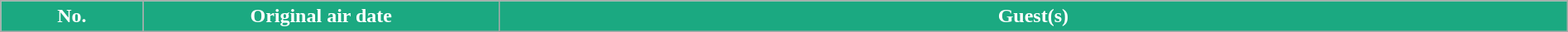<table class="wikitable plainrowheaders" border="1" style="width:100%;">
<tr style="color:white;">
<th style="background:#1BA981; width:4%;"><abbr>No.</abbr></th>
<th style="background:#1BA981; width:10%;">Original air date</th>
<th style="background:#1BA981; width:30%;">Guest(s)<br>






</th>
</tr>
</table>
